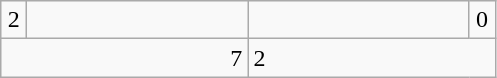<table class=wikitable>
<tr>
<td align=center width=10>2</td>
<td align=center width=140></td>
<td align=center width=140></td>
<td align=center width=10>0</td>
</tr>
<tr>
<td colspan=2 align=right>7</td>
<td colspan=2>2</td>
</tr>
</table>
